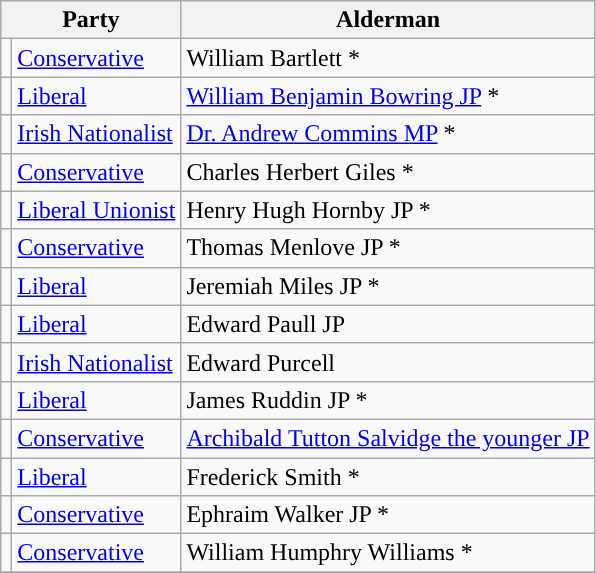<table class="wikitable">
<tr>
<th colspan="2">Party</th>
<th>Alderman</th>
</tr>
<tr>
<td style="background-color:"></td>
<td><a href='#'>Conservative</a></td>
<td>William Bartlett *</td>
</tr>
<tr>
<td style="background-color:"></td>
<td><a href='#'>Liberal</a></td>
<td><a href='#'>William Benjamin Bowring JP</a> *</td>
</tr>
<tr>
<td style="background-color:"></td>
<td><a href='#'>Irish Nationalist</a></td>
<td><a href='#'>Dr. Andrew Commins MP</a> *</td>
</tr>
<tr>
<td style="background-color:"></td>
<td><a href='#'>Conservative</a></td>
<td>Charles Herbert Giles *</td>
</tr>
<tr>
<td style="background-color:"></td>
<td><a href='#'>Liberal Unionist</a></td>
<td>Henry Hugh Hornby JP *</td>
</tr>
<tr>
<td style="background-color:"></td>
<td><a href='#'>Conservative</a></td>
<td>Thomas Menlove JP *</td>
</tr>
<tr>
<td style="background-color:"></td>
<td><a href='#'>Liberal</a></td>
<td>Jeremiah Miles JP *</td>
</tr>
<tr>
<td style="background-color:"></td>
<td><a href='#'>Liberal</a></td>
<td>Edward Paull JP</td>
</tr>
<tr>
<td style="background-color:"></td>
<td><a href='#'>Irish Nationalist</a></td>
<td>Edward Purcell</td>
</tr>
<tr>
<td style="background-color:"></td>
<td><a href='#'>Liberal</a></td>
<td>James Ruddin JP *</td>
</tr>
<tr>
<td style="background-color:"></td>
<td><a href='#'>Conservative</a></td>
<td><a href='#'>Archibald Tutton Salvidge the younger JP</a></td>
</tr>
<tr>
<td style="background-color:"></td>
<td><a href='#'>Liberal</a></td>
<td>Frederick Smith *</td>
</tr>
<tr>
<td style="background-color:"></td>
<td><a href='#'>Conservative</a></td>
<td>Ephraim Walker JP *</td>
</tr>
<tr>
<td style="background-color:"></td>
<td><a href='#'>Conservative</a></td>
<td>William Humphry Williams *</td>
</tr>
<tr>
</tr>
</table>
